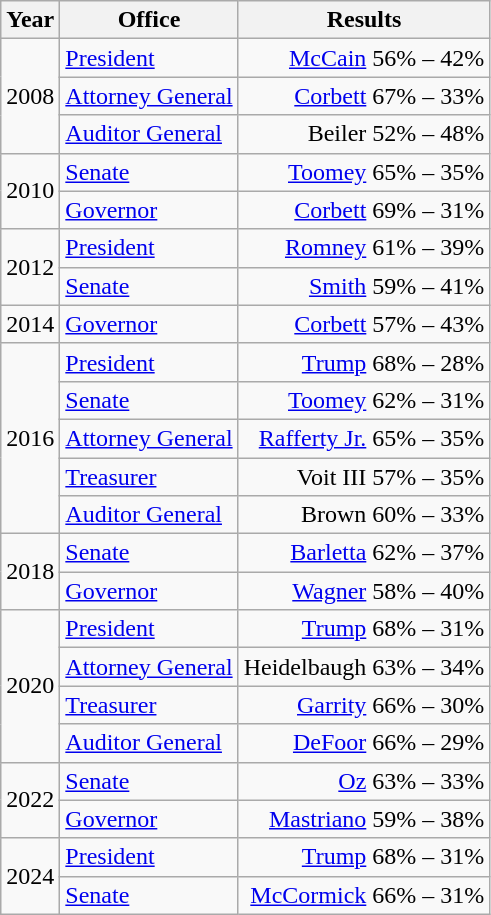<table class=wikitable>
<tr>
<th>Year</th>
<th>Office</th>
<th>Results</th>
</tr>
<tr>
<td rowspan=3>2008</td>
<td><a href='#'>President</a></td>
<td align="right" ><a href='#'>McCain</a> 56% – 42%</td>
</tr>
<tr>
<td><a href='#'>Attorney General</a></td>
<td align="right" ><a href='#'>Corbett</a> 67% – 33%</td>
</tr>
<tr>
<td><a href='#'>Auditor General</a></td>
<td align="right" >Beiler 52% – 48%</td>
</tr>
<tr>
<td rowspan=2>2010</td>
<td><a href='#'>Senate</a></td>
<td align="right" ><a href='#'>Toomey</a> 65% – 35%</td>
</tr>
<tr>
<td><a href='#'>Governor</a></td>
<td align="right" ><a href='#'>Corbett</a> 69% – 31%</td>
</tr>
<tr>
<td rowspan=2>2012</td>
<td><a href='#'>President</a></td>
<td align="right" ><a href='#'>Romney</a> 61% – 39%</td>
</tr>
<tr>
<td><a href='#'>Senate</a></td>
<td align="right" ><a href='#'>Smith</a> 59% – 41%</td>
</tr>
<tr>
<td>2014</td>
<td><a href='#'>Governor</a></td>
<td align="right" ><a href='#'>Corbett</a> 57% – 43%</td>
</tr>
<tr>
<td rowspan=5>2016</td>
<td><a href='#'>President</a></td>
<td align="right" ><a href='#'>Trump</a> 68% – 28%</td>
</tr>
<tr>
<td><a href='#'>Senate</a></td>
<td align="right" ><a href='#'>Toomey</a> 62% – 31%</td>
</tr>
<tr>
<td><a href='#'>Attorney General</a></td>
<td align="right" ><a href='#'>Rafferty Jr.</a> 65% – 35%</td>
</tr>
<tr>
<td><a href='#'>Treasurer</a></td>
<td align="right" >Voit III 57% – 35%</td>
</tr>
<tr>
<td><a href='#'>Auditor General</a></td>
<td align="right" >Brown 60% – 33%</td>
</tr>
<tr>
<td rowspan=2>2018</td>
<td><a href='#'>Senate</a></td>
<td align="right" ><a href='#'>Barletta</a> 62% – 37%</td>
</tr>
<tr>
<td><a href='#'>Governor</a></td>
<td align="right" ><a href='#'>Wagner</a> 58% – 40%</td>
</tr>
<tr>
<td rowspan=4>2020</td>
<td><a href='#'>President</a></td>
<td align="right" ><a href='#'>Trump</a> 68% – 31%</td>
</tr>
<tr>
<td><a href='#'>Attorney General</a></td>
<td align="right" >Heidelbaugh 63% – 34%</td>
</tr>
<tr>
<td><a href='#'>Treasurer</a></td>
<td align="right" ><a href='#'>Garrity</a> 66% – 30%</td>
</tr>
<tr>
<td><a href='#'>Auditor General</a></td>
<td align="right" ><a href='#'>DeFoor</a> 66% – 29%</td>
</tr>
<tr>
<td rowspan=2>2022</td>
<td><a href='#'>Senate</a></td>
<td align="right" ><a href='#'>Oz</a> 63% – 33%</td>
</tr>
<tr>
<td><a href='#'>Governor</a></td>
<td align="right" ><a href='#'>Mastriano</a> 59% – 38%</td>
</tr>
<tr>
<td rowspan=2>2024</td>
<td><a href='#'>President</a></td>
<td align="right" ><a href='#'>Trump</a> 68% – 31%</td>
</tr>
<tr>
<td><a href='#'>Senate</a></td>
<td align="right" ><a href='#'>McCormick</a> 66% – 31%</td>
</tr>
</table>
